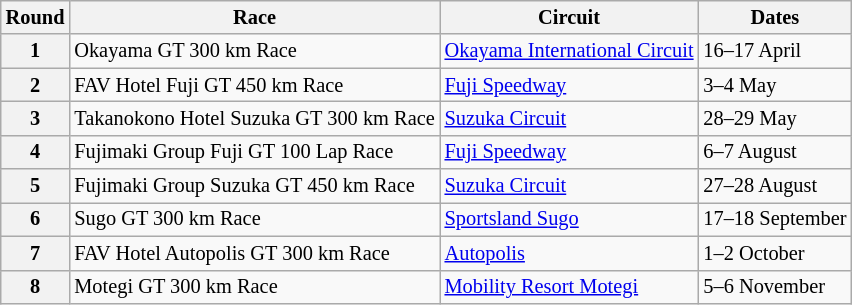<table class=wikitable style="font-size:85%;">
<tr>
<th>Round</th>
<th>Race</th>
<th>Circuit</th>
<th>Dates</th>
</tr>
<tr>
<th>1</th>
<td>Okayama GT 300 km Race</td>
<td><a href='#'>Okayama International Circuit</a></td>
<td>16–17 April</td>
</tr>
<tr>
<th>2</th>
<td>FAV Hotel Fuji GT 450 km Race</td>
<td><a href='#'>Fuji Speedway</a></td>
<td>3–4 May</td>
</tr>
<tr>
<th>3</th>
<td>Takanokono Hotel Suzuka GT 300 km Race</td>
<td><a href='#'>Suzuka Circuit</a></td>
<td>28–29 May</td>
</tr>
<tr>
<th>4</th>
<td>Fujimaki Group Fuji GT 100 Lap Race</td>
<td><a href='#'>Fuji Speedway</a></td>
<td>6–7 August</td>
</tr>
<tr>
<th>5</th>
<td>Fujimaki Group Suzuka GT 450 km Race</td>
<td><a href='#'>Suzuka Circuit</a></td>
<td>27–28 August</td>
</tr>
<tr>
<th>6</th>
<td>Sugo GT 300 km Race</td>
<td><a href='#'>Sportsland Sugo</a></td>
<td>17–18 September</td>
</tr>
<tr>
<th>7</th>
<td>FAV Hotel Autopolis GT 300 km Race</td>
<td><a href='#'>Autopolis</a></td>
<td>1–2 October</td>
</tr>
<tr>
<th>8</th>
<td>Motegi GT 300 km Race</td>
<td><a href='#'>Mobility Resort Motegi</a></td>
<td>5–6 November</td>
</tr>
</table>
